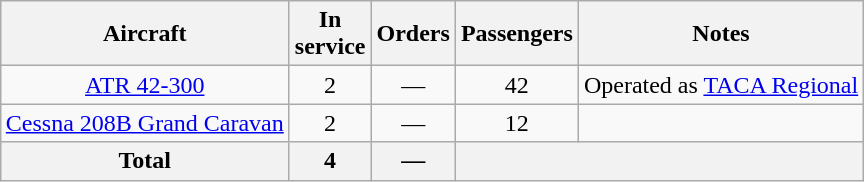<table class="wikitable" style="margin:0.5em auto; text-align:center">
<tr>
<th>Aircraft</th>
<th>In <br> service</th>
<th>Orders</th>
<th>Passengers</th>
<th>Notes</th>
</tr>
<tr>
<td><a href='#'>ATR 42-300</a></td>
<td>2</td>
<td>—</td>
<td>42</td>
<td>Operated as <a href='#'>TACA Regional</a></td>
</tr>
<tr>
<td><a href='#'>Cessna 208B Grand Caravan</a></td>
<td>2</td>
<td>—</td>
<td>12</td>
<td></td>
</tr>
<tr>
<th>Total</th>
<th>4</th>
<th>—</th>
<th colspan=2></th>
</tr>
</table>
